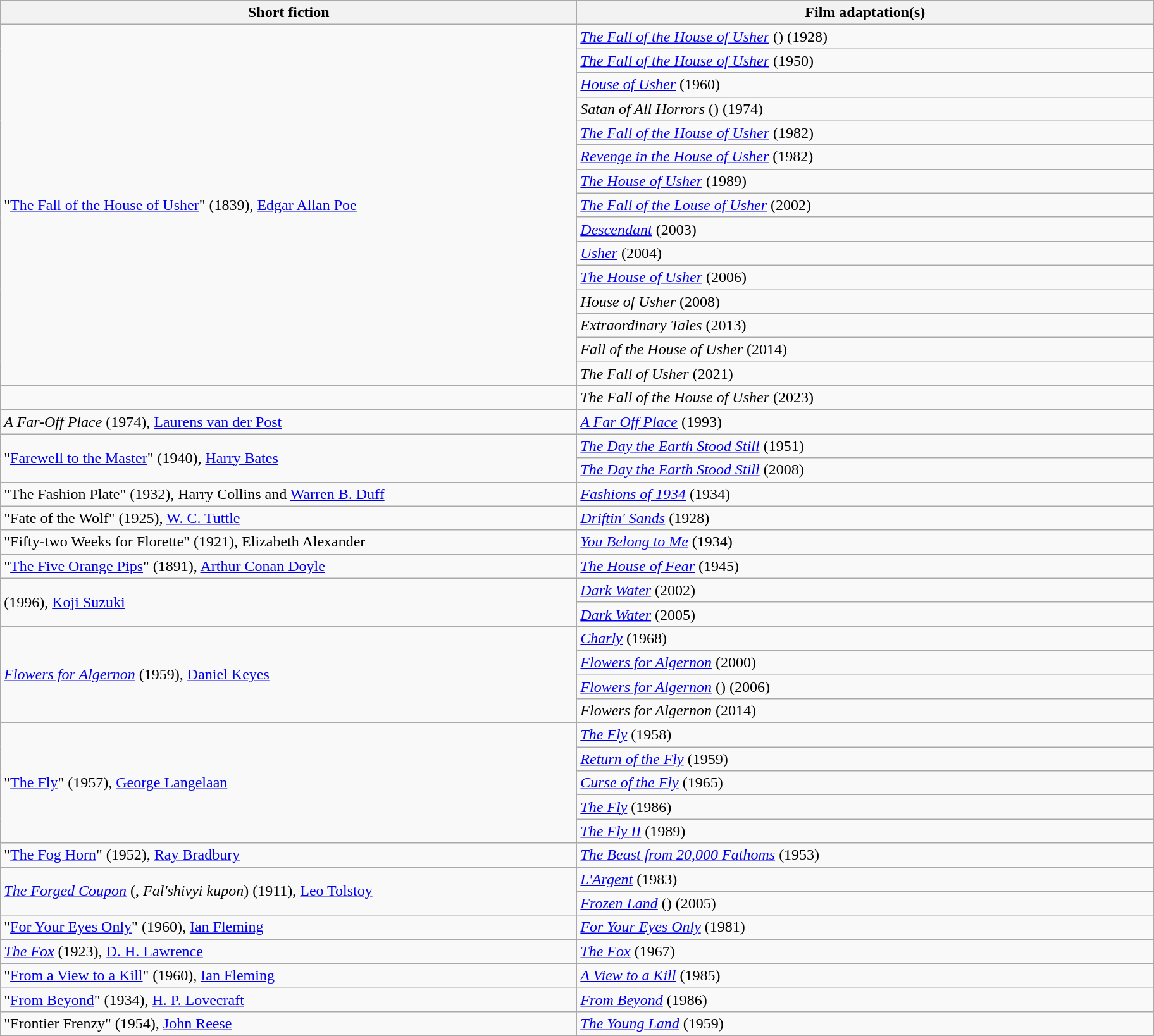<table class="wikitable">
<tr>
<th width="600">Short fiction</th>
<th width="600">Film adaptation(s)</th>
</tr>
<tr>
<td rowspan="15">"<a href='#'>The Fall of the House of Usher</a>" (1839), <a href='#'>Edgar Allan Poe</a></td>
<td><em><a href='#'>The Fall of the House of Usher</a></em> () (1928)</td>
</tr>
<tr>
<td><em><a href='#'>The Fall of the House of Usher</a></em> (1950)</td>
</tr>
<tr>
<td><em><a href='#'>House of Usher</a></em> (1960)</td>
</tr>
<tr>
<td><em>Satan of All Horrors</em> () (1974)</td>
</tr>
<tr>
<td><em><a href='#'>The Fall of the House of Usher</a></em> (1982)</td>
</tr>
<tr>
<td><em><a href='#'>Revenge in the House of Usher</a></em> (1982)</td>
</tr>
<tr>
<td><em><a href='#'>The House of Usher</a></em> (1989)</td>
</tr>
<tr>
<td><em><a href='#'>The Fall of the Louse of Usher</a></em> (2002)</td>
</tr>
<tr>
<td><em><a href='#'>Descendant</a></em> (2003)</td>
</tr>
<tr>
<td><em><a href='#'>Usher</a></em> (2004)</td>
</tr>
<tr>
<td><em><a href='#'>The House of Usher</a></em> (2006)</td>
</tr>
<tr>
<td><em>House of Usher</em> (2008)</td>
</tr>
<tr>
<td><em>Extraordinary Tales</em> (2013)</td>
</tr>
<tr>
<td><em>Fall of the House of Usher</em> (2014)</td>
</tr>
<tr>
<td><em>The Fall of Usher</em> (2021)</td>
</tr>
<tr>
<td></td>
<td><em>The Fall of the House of Usher</em> (2023)</td>
</tr>
<tr>
<td><em>A Far-Off Place</em> (1974), <a href='#'>Laurens van der Post</a></td>
<td><em><a href='#'>A Far Off Place</a></em> (1993)</td>
</tr>
<tr>
<td rowspan="2">"<a href='#'>Farewell to the Master</a>" (1940), <a href='#'>Harry Bates</a></td>
<td><em><a href='#'>The Day the Earth Stood Still</a></em> (1951)</td>
</tr>
<tr>
<td><em><a href='#'>The Day the Earth Stood Still</a></em> (2008)</td>
</tr>
<tr>
<td>"The Fashion Plate" (1932), Harry Collins and <a href='#'>Warren B. Duff</a></td>
<td><em><a href='#'>Fashions of 1934</a></em> (1934)</td>
</tr>
<tr>
<td>"Fate of the Wolf" (1925), <a href='#'>W. C. Tuttle</a></td>
<td><em><a href='#'>Driftin' Sands</a></em> (1928)</td>
</tr>
<tr>
<td>"Fifty-two Weeks for Florette" (1921), Elizabeth Alexander</td>
<td><em><a href='#'>You Belong to Me</a></em> (1934)</td>
</tr>
<tr>
<td>"<a href='#'>The Five Orange Pips</a>" (1891), <a href='#'>Arthur Conan Doyle</a></td>
<td><em><a href='#'>The House of Fear</a></em> (1945)</td>
</tr>
<tr>
<td rowspan="2"> (1996), <a href='#'>Koji Suzuki</a></td>
<td><em><a href='#'>Dark Water</a></em> (2002)</td>
</tr>
<tr>
<td><em><a href='#'>Dark Water</a></em> (2005)</td>
</tr>
<tr>
<td rowspan="4"><em><a href='#'>Flowers for Algernon</a></em> (1959), <a href='#'>Daniel Keyes</a></td>
<td><em><a href='#'>Charly</a></em> (1968)</td>
</tr>
<tr>
<td><em><a href='#'>Flowers for Algernon</a></em> (2000)</td>
</tr>
<tr>
<td><em><a href='#'>Flowers for Algernon</a></em> () (2006)</td>
</tr>
<tr>
<td><em>Flowers for Algernon</em> (2014)</td>
</tr>
<tr>
<td rowspan="5">"<a href='#'>The Fly</a>" (1957), <a href='#'>George Langelaan</a></td>
<td><em><a href='#'>The Fly</a></em> (1958)</td>
</tr>
<tr>
<td><em><a href='#'>Return of the Fly</a></em> (1959)</td>
</tr>
<tr>
<td><em><a href='#'>Curse of the Fly</a></em> (1965)</td>
</tr>
<tr>
<td><em><a href='#'>The Fly</a></em> (1986)</td>
</tr>
<tr>
<td><em><a href='#'>The Fly II</a></em> (1989)</td>
</tr>
<tr>
<td>"<a href='#'>The Fog Horn</a>" (1952), <a href='#'>Ray Bradbury</a></td>
<td><em><a href='#'>The Beast from 20,000 Fathoms</a></em> (1953)</td>
</tr>
<tr>
<td rowspan="2"><em><a href='#'>The Forged Coupon</a></em> (, <em>Fal'shivyi kupon</em>) (1911), <a href='#'>Leo Tolstoy</a></td>
<td><em><a href='#'>L'Argent</a></em> (1983)</td>
</tr>
<tr>
<td><em><a href='#'>Frozen Land</a></em> () (2005)</td>
</tr>
<tr>
<td>"<a href='#'>For Your Eyes Only</a>" (1960), <a href='#'>Ian Fleming</a></td>
<td><em><a href='#'>For Your Eyes Only</a></em> (1981)</td>
</tr>
<tr>
<td><em><a href='#'>The Fox</a></em> (1923), <a href='#'>D. H. Lawrence</a></td>
<td><em><a href='#'>The Fox</a></em> (1967)</td>
</tr>
<tr>
<td>"<a href='#'>From a View to a Kill</a>" (1960), <a href='#'>Ian Fleming</a></td>
<td><em><a href='#'>A View to a Kill</a></em> (1985)</td>
</tr>
<tr>
<td>"<a href='#'>From Beyond</a>" (1934), <a href='#'>H. P. Lovecraft</a></td>
<td><em><a href='#'>From Beyond</a></em> (1986)</td>
</tr>
<tr>
<td>"Frontier Frenzy" (1954), <a href='#'>John Reese</a></td>
<td><em><a href='#'>The Young Land</a></em> (1959)</td>
</tr>
</table>
